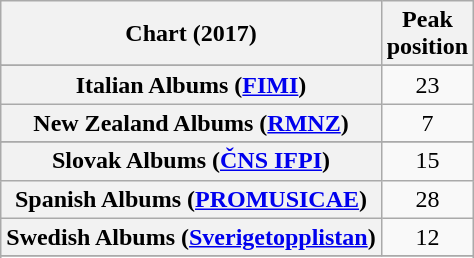<table class="wikitable sortable plainrowheaders" style="text-align:center">
<tr>
<th scope="col">Chart (2017)</th>
<th scope="col">Peak<br> position</th>
</tr>
<tr>
</tr>
<tr>
</tr>
<tr>
</tr>
<tr>
</tr>
<tr>
</tr>
<tr>
</tr>
<tr>
</tr>
<tr>
</tr>
<tr>
</tr>
<tr>
</tr>
<tr>
</tr>
<tr>
</tr>
<tr>
<th scope="row">Italian Albums (<a href='#'>FIMI</a>)</th>
<td>23</td>
</tr>
<tr>
<th scope="row">New Zealand Albums (<a href='#'>RMNZ</a>)</th>
<td>7</td>
</tr>
<tr>
</tr>
<tr>
</tr>
<tr>
</tr>
<tr>
<th scope="row">Slovak Albums (<a href='#'>ČNS IFPI</a>)</th>
<td>15</td>
</tr>
<tr>
<th scope="row">Spanish Albums (<a href='#'>PROMUSICAE</a>)</th>
<td>28</td>
</tr>
<tr>
<th scope="row">Swedish Albums (<a href='#'>Sverigetopplistan</a>)</th>
<td>12</td>
</tr>
<tr>
</tr>
<tr>
</tr>
<tr>
</tr>
<tr>
</tr>
</table>
